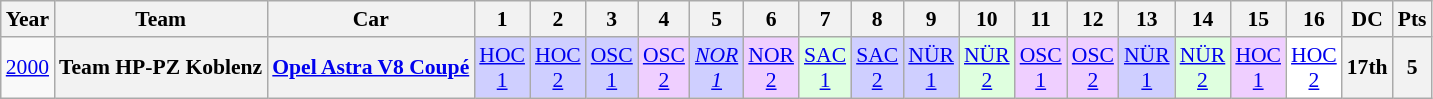<table class="wikitable" border="1" style="text-align:center; font-size:90%;">
<tr>
<th>Year</th>
<th>Team</th>
<th>Car</th>
<th>1</th>
<th>2</th>
<th>3</th>
<th>4</th>
<th>5</th>
<th>6</th>
<th>7</th>
<th>8</th>
<th>9</th>
<th>10</th>
<th>11</th>
<th>12</th>
<th>13</th>
<th>14</th>
<th>15</th>
<th>16</th>
<th>DC</th>
<th>Pts</th>
</tr>
<tr>
<td><a href='#'>2000</a></td>
<th>Team HP-PZ Koblenz</th>
<th><a href='#'>Opel Astra V8 Coupé</a></th>
<td style="background:#CFCFFF;"><a href='#'>HOC<br>1</a><br></td>
<td style="background:#CFCFFF;"><a href='#'>HOC<br>2</a><br></td>
<td style="background:#CFCFFF;"><a href='#'>OSC<br>1</a><br></td>
<td style="background:#EFCFFF;"><a href='#'>OSC<br>2</a><br></td>
<td style="background:#CFCFFF;"><em><a href='#'>NOR<br>1</a></em><br></td>
<td style="background:#EFCFFF;"><a href='#'>NOR<br>2</a><br></td>
<td style="background:#DFFFDF;"><a href='#'>SAC<br>1</a><br></td>
<td style="background:#CFCFFF;"><a href='#'>SAC<br>2</a><br></td>
<td style="background:#CFCFFF;"><a href='#'>NÜR<br>1</a><br></td>
<td style="background:#DFFFDF;"><a href='#'>NÜR<br>2</a><br></td>
<td style="background:#EFCFFF;"><a href='#'>OSC<br>1</a><br></td>
<td style="background:#EFCFFF;"><a href='#'>OSC<br>2</a><br></td>
<td style="background:#CFCFFF;"><a href='#'>NÜR<br>1</a><br></td>
<td style="background:#DFFFDF;"><a href='#'>NÜR<br>2</a><br></td>
<td style="background:#EFCFFF;"><a href='#'>HOC<br>1</a><br></td>
<td style="background:#FFFFFF;"><a href='#'>HOC<br>2</a><br></td>
<th>17th</th>
<th>5</th>
</tr>
</table>
